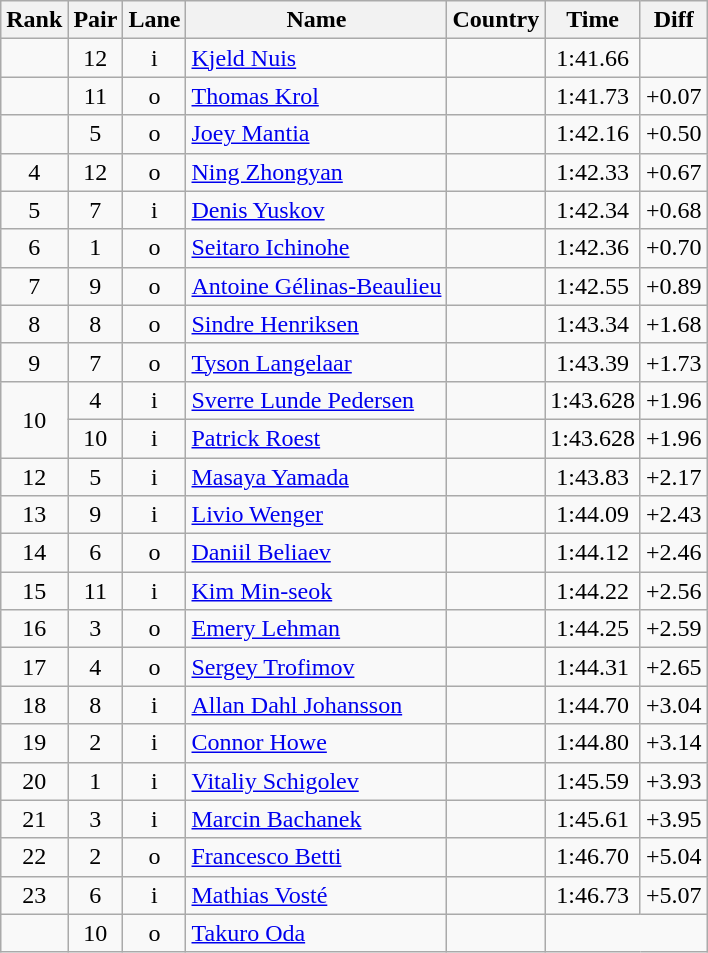<table class="wikitable sortable" style="text-align:center">
<tr>
<th>Rank</th>
<th>Pair</th>
<th>Lane</th>
<th>Name</th>
<th>Country</th>
<th>Time</th>
<th>Diff</th>
</tr>
<tr>
<td></td>
<td>12</td>
<td>i</td>
<td align=left><a href='#'>Kjeld Nuis</a></td>
<td align=left></td>
<td>1:41.66</td>
<td></td>
</tr>
<tr>
<td></td>
<td>11</td>
<td>o</td>
<td align=left><a href='#'>Thomas Krol</a></td>
<td align=left></td>
<td>1:41.73</td>
<td>+0.07</td>
</tr>
<tr>
<td></td>
<td>5</td>
<td>o</td>
<td align=left><a href='#'>Joey Mantia</a></td>
<td align=left></td>
<td>1:42.16</td>
<td>+0.50</td>
</tr>
<tr>
<td>4</td>
<td>12</td>
<td>o</td>
<td align=left><a href='#'>Ning Zhongyan</a></td>
<td align=left></td>
<td>1:42.33</td>
<td>+0.67</td>
</tr>
<tr>
<td>5</td>
<td>7</td>
<td>i</td>
<td align=left><a href='#'>Denis Yuskov</a></td>
<td align=left></td>
<td>1:42.34</td>
<td>+0.68</td>
</tr>
<tr>
<td>6</td>
<td>1</td>
<td>o</td>
<td align=left><a href='#'>Seitaro Ichinohe</a></td>
<td align=left></td>
<td>1:42.36</td>
<td>+0.70</td>
</tr>
<tr>
<td>7</td>
<td>9</td>
<td>o</td>
<td align=left><a href='#'>Antoine Gélinas-Beaulieu</a></td>
<td align=left></td>
<td>1:42.55</td>
<td>+0.89</td>
</tr>
<tr>
<td>8</td>
<td>8</td>
<td>o</td>
<td align=left><a href='#'>Sindre Henriksen</a></td>
<td align=left></td>
<td>1:43.34</td>
<td>+1.68</td>
</tr>
<tr>
<td>9</td>
<td>7</td>
<td>o</td>
<td align=left><a href='#'>Tyson Langelaar</a></td>
<td align=left></td>
<td>1:43.39</td>
<td>+1.73</td>
</tr>
<tr>
<td rowspan=2>10</td>
<td>4</td>
<td>i</td>
<td align=left><a href='#'>Sverre Lunde Pedersen</a></td>
<td align=left></td>
<td>1:43.628</td>
<td>+1.96</td>
</tr>
<tr>
<td>10</td>
<td>i</td>
<td align=left><a href='#'>Patrick Roest</a></td>
<td align=left></td>
<td>1:43.628</td>
<td>+1.96</td>
</tr>
<tr>
<td>12</td>
<td>5</td>
<td>i</td>
<td align=left><a href='#'>Masaya Yamada</a></td>
<td align=left></td>
<td>1:43.83</td>
<td>+2.17</td>
</tr>
<tr>
<td>13</td>
<td>9</td>
<td>i</td>
<td align=left><a href='#'>Livio Wenger</a></td>
<td align=left></td>
<td>1:44.09</td>
<td>+2.43</td>
</tr>
<tr>
<td>14</td>
<td>6</td>
<td>o</td>
<td align=left><a href='#'>Daniil Beliaev</a></td>
<td align=left></td>
<td>1:44.12</td>
<td>+2.46</td>
</tr>
<tr>
<td>15</td>
<td>11</td>
<td>i</td>
<td align=left><a href='#'>Kim Min-seok</a></td>
<td align=left></td>
<td>1:44.22</td>
<td>+2.56</td>
</tr>
<tr>
<td>16</td>
<td>3</td>
<td>o</td>
<td align=left><a href='#'>Emery Lehman</a></td>
<td align=left></td>
<td>1:44.25</td>
<td>+2.59</td>
</tr>
<tr>
<td>17</td>
<td>4</td>
<td>o</td>
<td align=left><a href='#'>Sergey Trofimov</a></td>
<td align=left></td>
<td>1:44.31</td>
<td>+2.65</td>
</tr>
<tr>
<td>18</td>
<td>8</td>
<td>i</td>
<td align=left><a href='#'>Allan Dahl Johansson</a></td>
<td align=left></td>
<td>1:44.70</td>
<td>+3.04</td>
</tr>
<tr>
<td>19</td>
<td>2</td>
<td>i</td>
<td align=left><a href='#'>Connor Howe</a></td>
<td align=left></td>
<td>1:44.80</td>
<td>+3.14</td>
</tr>
<tr>
<td>20</td>
<td>1</td>
<td>i</td>
<td align=left><a href='#'>Vitaliy Schigolev</a></td>
<td align=left></td>
<td>1:45.59</td>
<td>+3.93</td>
</tr>
<tr>
<td>21</td>
<td>3</td>
<td>i</td>
<td align=left><a href='#'>Marcin Bachanek</a></td>
<td align=left></td>
<td>1:45.61</td>
<td>+3.95</td>
</tr>
<tr>
<td>22</td>
<td>2</td>
<td>o</td>
<td align=left><a href='#'>Francesco Betti</a></td>
<td align=left></td>
<td>1:46.70</td>
<td>+5.04</td>
</tr>
<tr>
<td>23</td>
<td>6</td>
<td>i</td>
<td align=left><a href='#'>Mathias Vosté</a></td>
<td align=left></td>
<td>1:46.73</td>
<td>+5.07</td>
</tr>
<tr>
<td></td>
<td>10</td>
<td>o</td>
<td align=left><a href='#'>Takuro Oda</a></td>
<td align=left></td>
<td colspan=2></td>
</tr>
</table>
